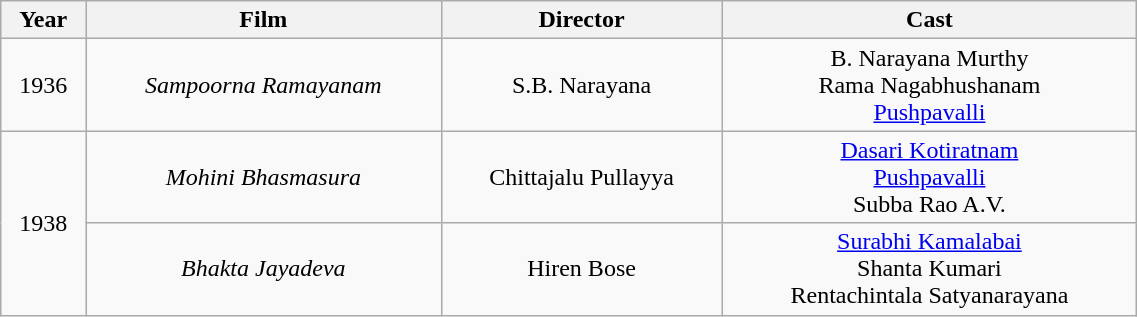<table class="wikitable sortable" style="text-align:center; width:60%;">
<tr>
<th>Year</th>
<th>Film</th>
<th>Director</th>
<th>Cast</th>
</tr>
<tr>
<td>1936</td>
<td><em>Sampoorna Ramayanam</em></td>
<td>S.B. Narayana</td>
<td>B. Narayana Murthy<br>Rama Nagabhushanam<br><a href='#'>Pushpavalli</a></td>
</tr>
<tr>
<td rowspan="2">1938</td>
<td><em>Mohini Bhasmasura</em></td>
<td>Chittajalu Pullayya</td>
<td><a href='#'>Dasari Kotiratnam</a><br><a href='#'>Pushpavalli</a><br>Subba Rao A.V.</td>
</tr>
<tr>
<td><em>Bhakta Jayadeva</em></td>
<td>Hiren Bose</td>
<td><a href='#'>Surabhi Kamalabai</a><br>Shanta Kumari<br>Rentachintala Satyanarayana</td>
</tr>
</table>
